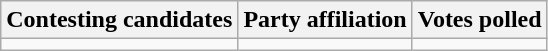<table class="wikitable sortable">
<tr>
<th>Contesting candidates</th>
<th>Party affiliation</th>
<th>Votes polled</th>
</tr>
<tr>
<td></td>
<td></td>
<td></td>
</tr>
</table>
